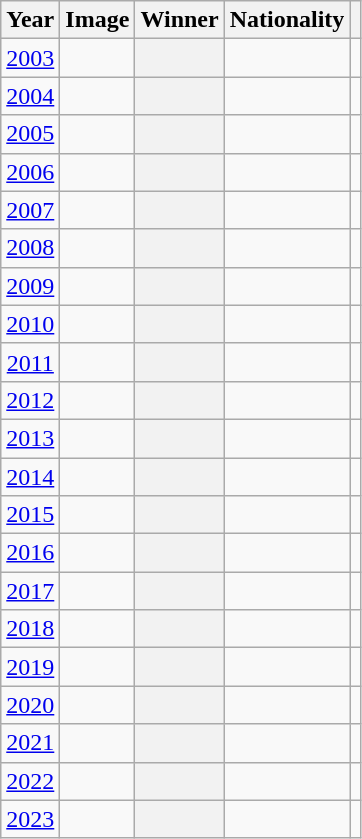<table class="wikitable plainrowheaders sortable" style="text-align:center;">
<tr>
<th scope=col>Year</th>
<th scope=col  class=unsortable>Image</th>
<th scope=col>Winner</th>
<th scope=col>Nationality</th>
<th scope=col class=unsortable></th>
</tr>
<tr>
<td><a href='#'>2003</a></td>
<td></td>
<th scope=row></th>
<td></td>
<td></td>
</tr>
<tr>
<td><a href='#'>2004</a></td>
<td></td>
<th scope=row></th>
<td></td>
<td></td>
</tr>
<tr>
<td><a href='#'>2005</a></td>
<td></td>
<th scope=row></th>
<td></td>
<td></td>
</tr>
<tr>
<td><a href='#'>2006</a></td>
<td></td>
<th scope=row></th>
<td></td>
<td></td>
</tr>
<tr>
<td><a href='#'>2007</a></td>
<td></td>
<th scope=row></th>
<td></td>
<td></td>
</tr>
<tr>
<td><a href='#'>2008</a></td>
<td></td>
<th scope=row></th>
<td></td>
<td></td>
</tr>
<tr>
<td><a href='#'>2009</a></td>
<td></td>
<th scope=row></th>
<td></td>
<td></td>
</tr>
<tr>
<td><a href='#'>2010</a></td>
<td></td>
<th scope=row></th>
<td></td>
<td></td>
</tr>
<tr>
<td><a href='#'>2011</a></td>
<td></td>
<th scope=row></th>
<td></td>
<td></td>
</tr>
<tr>
<td><a href='#'>2012</a></td>
<td></td>
<th scope=row></th>
<td></td>
<td></td>
</tr>
<tr>
<td><a href='#'>2013</a></td>
<td></td>
<th scope=row></th>
<td></td>
<td></td>
</tr>
<tr>
<td><a href='#'>2014</a></td>
<td></td>
<th scope=row></th>
<td></td>
<td></td>
</tr>
<tr>
<td><a href='#'>2015</a></td>
<td></td>
<th scope=row></th>
<td></td>
<td></td>
</tr>
<tr>
<td><a href='#'>2016</a></td>
<td></td>
<th scope=row></th>
<td></td>
<td></td>
</tr>
<tr>
<td><a href='#'>2017</a></td>
<td></td>
<th scope=row></th>
<td></td>
<td></td>
</tr>
<tr>
<td><a href='#'>2018</a></td>
<td></td>
<th scope=row></th>
<td></td>
<td></td>
</tr>
<tr>
<td><a href='#'>2019</a></td>
<td></td>
<th scope=row></th>
<td></td>
<td></td>
</tr>
<tr>
<td><a href='#'>2020</a></td>
<td></td>
<th scope=row></th>
<td></td>
<td></td>
</tr>
<tr>
<td><a href='#'>2021</a></td>
<td></td>
<th scope=row></th>
<td></td>
<td></td>
</tr>
<tr>
<td><a href='#'>2022</a></td>
<td></td>
<th scope=row></th>
<td></td>
<td></td>
</tr>
<tr>
<td><a href='#'>2023</a></td>
<td></td>
<th scope=row></th>
<td></td>
<td></td>
</tr>
</table>
